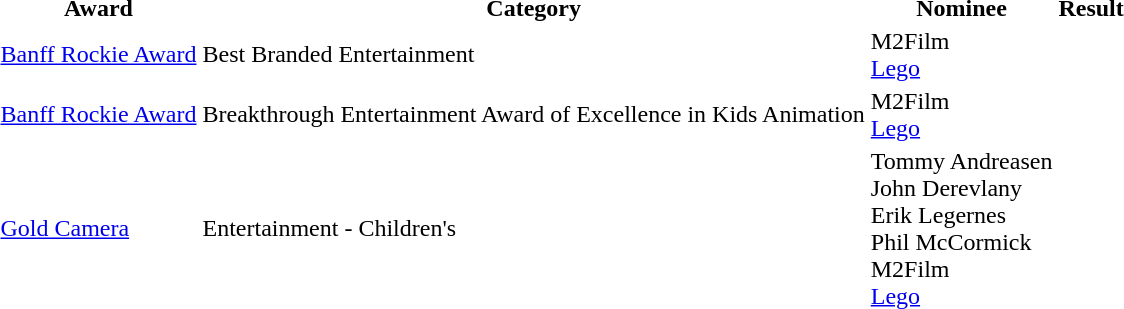<table class="wiki table">
<tr>
<th>Award</th>
<th>Category</th>
<th>Nominee</th>
<th>Result</th>
</tr>
<tr>
<td><a href='#'>Banff Rockie Award</a></td>
<td>Best Branded Entertainment</td>
<td>M2Film<br><a href='#'>Lego</a></td>
<td></td>
</tr>
<tr>
<td><a href='#'>Banff Rockie Award</a></td>
<td>Breakthrough Entertainment Award of Excellence in Kids Animation</td>
<td>M2Film<br><a href='#'>Lego</a></td>
<td></td>
</tr>
<tr>
<td><a href='#'>Gold Camera</a></td>
<td>Entertainment - Children's</td>
<td>Tommy Andreasen <br> John Derevlany <br> Erik Legernes <br> Phil McCormick <br> M2Film <br> <a href='#'>Lego</a></td>
<td></td>
</tr>
</table>
